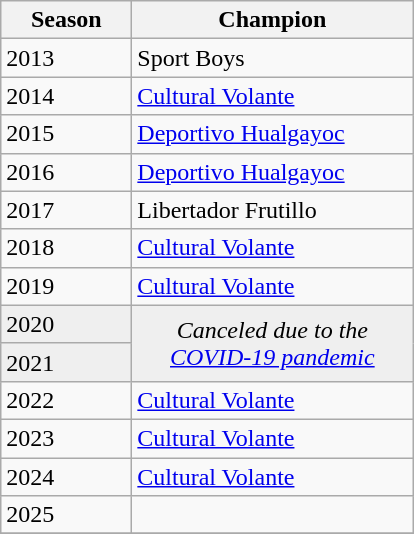<table class="wikitable sortable">
<tr>
<th width=80px>Season</th>
<th width=180px>Champion</th>
</tr>
<tr>
<td>2013</td>
<td>Sport Boys</td>
</tr>
<tr>
<td>2014</td>
<td><a href='#'>Cultural Volante</a></td>
</tr>
<tr>
<td>2015</td>
<td><a href='#'>Deportivo Hualgayoc</a></td>
</tr>
<tr>
<td>2016</td>
<td><a href='#'>Deportivo Hualgayoc</a></td>
</tr>
<tr>
<td>2017</td>
<td>Libertador Frutillo</td>
</tr>
<tr>
<td>2018</td>
<td><a href='#'>Cultural Volante</a></td>
</tr>
<tr>
<td>2019</td>
<td><a href='#'>Cultural Volante</a></td>
</tr>
<tr bgcolor=#efefef>
<td>2020</td>
<td rowspan=2 colspan="1" align=center><em>Canceled due to the <a href='#'>COVID-19 pandemic</a></em></td>
</tr>
<tr bgcolor=#efefef>
<td>2021</td>
</tr>
<tr>
<td>2022</td>
<td><a href='#'>Cultural Volante</a></td>
</tr>
<tr>
<td>2023</td>
<td><a href='#'>Cultural Volante</a></td>
</tr>
<tr>
<td>2024</td>
<td><a href='#'>Cultural Volante</a></td>
</tr>
<tr>
<td>2025</td>
<td></td>
</tr>
<tr>
</tr>
</table>
